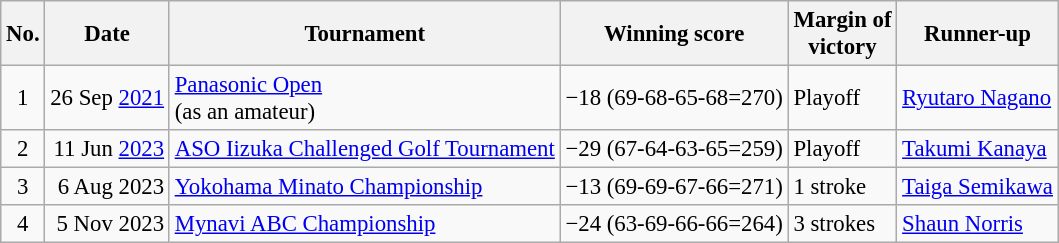<table class="wikitable" style="font-size:95%;">
<tr>
<th>No.</th>
<th>Date</th>
<th>Tournament</th>
<th>Winning score</th>
<th>Margin of<br>victory</th>
<th>Runner-up</th>
</tr>
<tr>
<td align=center>1</td>
<td align=right>26 Sep <a href='#'>2021</a></td>
<td><a href='#'>Panasonic Open</a><br>(as an amateur)</td>
<td>−18 (69-68-65-68=270)</td>
<td>Playoff</td>
<td> <a href='#'>Ryutaro Nagano</a></td>
</tr>
<tr>
<td align=center>2</td>
<td align=right>11 Jun <a href='#'>2023</a></td>
<td><a href='#'>ASO Iizuka Challenged Golf Tournament</a></td>
<td>−29 (67-64-63-65=259)</td>
<td>Playoff</td>
<td> <a href='#'>Takumi Kanaya</a></td>
</tr>
<tr>
<td align=center>3</td>
<td align=right>6 Aug 2023</td>
<td><a href='#'>Yokohama Minato Championship</a></td>
<td>−13 (69-69-67-66=271)</td>
<td>1 stroke</td>
<td> <a href='#'>Taiga Semikawa</a></td>
</tr>
<tr>
<td align=center>4</td>
<td align=right>5 Nov 2023</td>
<td><a href='#'>Mynavi ABC Championship</a></td>
<td>−24 (63-69-66-66=264)</td>
<td>3 strokes</td>
<td> <a href='#'>Shaun Norris</a></td>
</tr>
</table>
